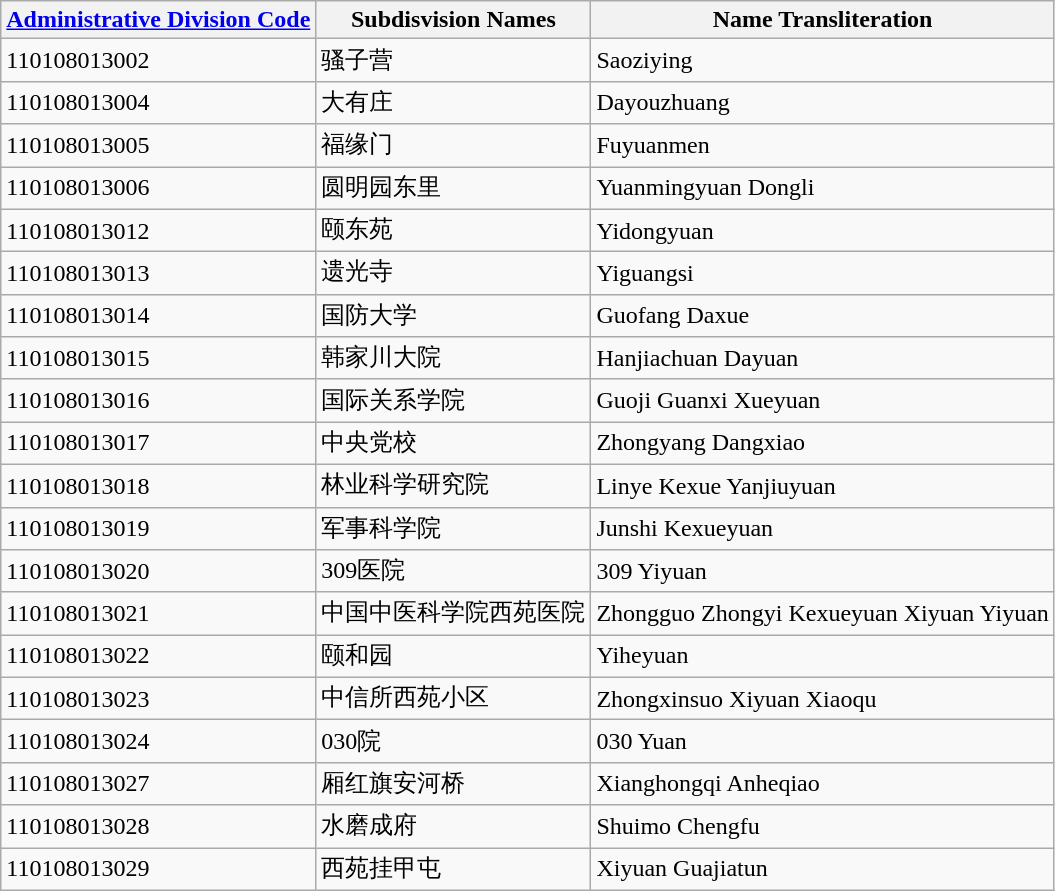<table class="wikitable sortable">
<tr>
<th><a href='#'>Administrative Division Code</a></th>
<th>Subdisvision Names</th>
<th>Name Transliteration</th>
</tr>
<tr>
<td>110108013002</td>
<td>骚子营</td>
<td>Saoziying</td>
</tr>
<tr>
<td>110108013004</td>
<td>大有庄</td>
<td>Dayouzhuang</td>
</tr>
<tr>
<td>110108013005</td>
<td>福缘门</td>
<td>Fuyuanmen</td>
</tr>
<tr>
<td>110108013006</td>
<td>圆明园东里</td>
<td>Yuanmingyuan Dongli</td>
</tr>
<tr>
<td>110108013012</td>
<td>颐东苑</td>
<td>Yidongyuan</td>
</tr>
<tr>
<td>110108013013</td>
<td>遗光寺</td>
<td>Yiguangsi</td>
</tr>
<tr>
<td>110108013014</td>
<td>国防大学</td>
<td>Guofang Daxue</td>
</tr>
<tr>
<td>110108013015</td>
<td>韩家川大院</td>
<td>Hanjiachuan Dayuan</td>
</tr>
<tr>
<td>110108013016</td>
<td>国际关系学院</td>
<td>Guoji Guanxi Xueyuan</td>
</tr>
<tr>
<td>110108013017</td>
<td>中央党校</td>
<td>Zhongyang Dangxiao</td>
</tr>
<tr>
<td>110108013018</td>
<td>林业科学研究院</td>
<td>Linye Kexue Yanjiuyuan</td>
</tr>
<tr>
<td>110108013019</td>
<td>军事科学院</td>
<td>Junshi Kexueyuan</td>
</tr>
<tr>
<td>110108013020</td>
<td>309医院</td>
<td>309 Yiyuan</td>
</tr>
<tr>
<td>110108013021</td>
<td>中国中医科学院西苑医院</td>
<td>Zhongguo Zhongyi Kexueyuan Xiyuan Yiyuan</td>
</tr>
<tr>
<td>110108013022</td>
<td>颐和园</td>
<td>Yiheyuan</td>
</tr>
<tr>
<td>110108013023</td>
<td>中信所西苑小区</td>
<td>Zhongxinsuo Xiyuan Xiaoqu</td>
</tr>
<tr>
<td>110108013024</td>
<td>030院</td>
<td>030 Yuan</td>
</tr>
<tr>
<td>110108013027</td>
<td>厢红旗安河桥</td>
<td>Xianghongqi Anheqiao</td>
</tr>
<tr>
<td>110108013028</td>
<td>水磨成府</td>
<td>Shuimo Chengfu</td>
</tr>
<tr>
<td>110108013029</td>
<td>西苑挂甲屯</td>
<td>Xiyuan Guajiatun</td>
</tr>
</table>
